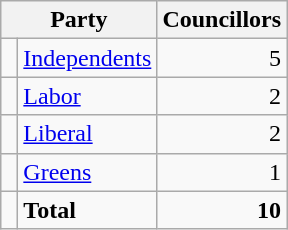<table class="wikitable">
<tr>
<th colspan="2">Party</th>
<th>Councillors</th>
</tr>
<tr>
<td> </td>
<td><a href='#'>Independents</a></td>
<td align=right>5</td>
</tr>
<tr>
<td> </td>
<td><a href='#'>Labor</a></td>
<td align=right>2</td>
</tr>
<tr>
<td> </td>
<td><a href='#'>Liberal</a></td>
<td align=right>2</td>
</tr>
<tr>
<td> </td>
<td><a href='#'>Greens</a></td>
<td align=right>1</td>
</tr>
<tr>
<td></td>
<td><strong>Total</strong></td>
<td align=right><strong>10</strong></td>
</tr>
</table>
